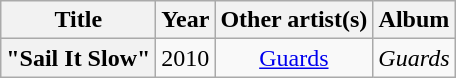<table class="wikitable plainrowheaders" style="text-align:center;">
<tr>
<th scope="col">Title</th>
<th scope="col">Year</th>
<th scope="col">Other artist(s)</th>
<th scope="col">Album</th>
</tr>
<tr>
<th scope="row">"Sail It Slow"</th>
<td>2010</td>
<td><a href='#'>Guards</a></td>
<td><em>Guards</em></td>
</tr>
</table>
